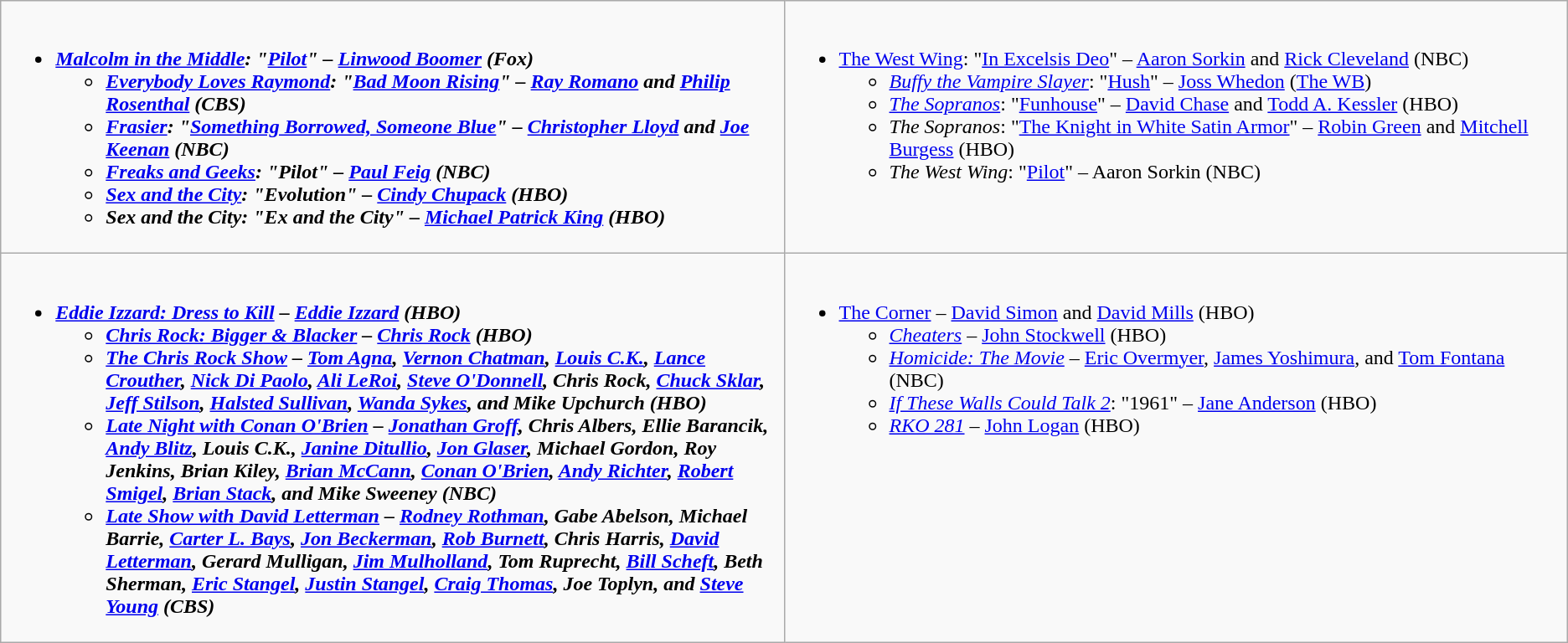<table class="wikitable">
<tr>
<td style="vertical-align:top;" width="50%"><br><ul><li><strong><em><a href='#'>Malcolm in the Middle</a><em>: "<a href='#'>Pilot</a>" – <a href='#'>Linwood Boomer</a> (Fox)<strong><ul><li></em><a href='#'>Everybody Loves Raymond</a><em>: "<a href='#'>Bad Moon Rising</a>" – <a href='#'>Ray Romano</a> and <a href='#'>Philip Rosenthal</a> (CBS)</li><li></em><a href='#'>Frasier</a><em>: "<a href='#'>Something Borrowed, Someone Blue</a>" – <a href='#'>Christopher Lloyd</a> and <a href='#'>Joe Keenan</a> (NBC)</li><li></em><a href='#'>Freaks and Geeks</a><em>: "Pilot" – <a href='#'>Paul Feig</a> (NBC)</li><li></em><a href='#'>Sex and the City</a><em>: "Evolution" – <a href='#'>Cindy Chupack</a> (HBO)</li><li></em>Sex and the City<em>: "Ex and the City" – <a href='#'>Michael Patrick King</a> (HBO)</li></ul></li></ul></td>
<td style="vertical-align:top;" width="50%"><br><ul><li></em></strong><a href='#'>The West Wing</a></em>: "<a href='#'>In Excelsis Deo</a>" – <a href='#'>Aaron Sorkin</a> and <a href='#'>Rick Cleveland</a> (NBC)</strong><ul><li><em><a href='#'>Buffy the Vampire Slayer</a></em>: "<a href='#'>Hush</a>" – <a href='#'>Joss Whedon</a> (<a href='#'>The WB</a>)</li><li><em><a href='#'>The Sopranos</a></em>: "<a href='#'>Funhouse</a>" – <a href='#'>David Chase</a> and <a href='#'>Todd A. Kessler</a> (HBO)</li><li><em>The Sopranos</em>: "<a href='#'>The Knight in White Satin Armor</a>" – <a href='#'>Robin Green</a> and <a href='#'>Mitchell Burgess</a> (HBO)</li><li><em>The West Wing</em>: "<a href='#'>Pilot</a>" – Aaron Sorkin (NBC)</li></ul></li></ul></td>
</tr>
<tr>
<td style="vertical-align:top;" width="50%"><br><ul><li><strong><em><a href='#'>Eddie Izzard: Dress to Kill</a><em> – <a href='#'>Eddie Izzard</a> (HBO)<strong><ul><li></em><a href='#'>Chris Rock: Bigger & Blacker</a><em> – <a href='#'>Chris Rock</a> (HBO)</li><li></em><a href='#'>The Chris Rock Show</a><em> – <a href='#'>Tom Agna</a>, <a href='#'>Vernon Chatman</a>, <a href='#'>Louis C.K.</a>, <a href='#'>Lance Crouther</a>, <a href='#'>Nick Di Paolo</a>, <a href='#'>Ali LeRoi</a>, <a href='#'>Steve O'Donnell</a>, Chris Rock, <a href='#'>Chuck Sklar</a>, <a href='#'>Jeff Stilson</a>, <a href='#'>Halsted Sullivan</a>, <a href='#'>Wanda Sykes</a>, and Mike Upchurch (HBO)</li><li></em><a href='#'>Late Night with Conan O'Brien</a><em> – <a href='#'>Jonathan Groff</a>, Chris Albers, Ellie Barancik, <a href='#'>Andy Blitz</a>, Louis C.K., <a href='#'>Janine Ditullio</a>, <a href='#'>Jon Glaser</a>, Michael Gordon, Roy Jenkins, Brian Kiley, <a href='#'>Brian McCann</a>, <a href='#'>Conan O'Brien</a>, <a href='#'>Andy Richter</a>, <a href='#'>Robert Smigel</a>, <a href='#'>Brian Stack</a>, and Mike Sweeney (NBC)</li><li></em><a href='#'>Late Show with David Letterman</a><em> – <a href='#'>Rodney Rothman</a>, Gabe Abelson, Michael Barrie, <a href='#'>Carter L. Bays</a>, <a href='#'>Jon Beckerman</a>, <a href='#'>Rob Burnett</a>, Chris Harris, <a href='#'>David Letterman</a>, Gerard Mulligan, <a href='#'>Jim Mulholland</a>, Tom Ruprecht, <a href='#'>Bill Scheft</a>, Beth Sherman, <a href='#'>Eric Stangel</a>, <a href='#'>Justin Stangel</a>, <a href='#'>Craig Thomas</a>, Joe Toplyn, and <a href='#'>Steve Young</a> (CBS)</li></ul></li></ul></td>
<td style="vertical-align:top;" width="50%"><br><ul><li></em></strong><a href='#'>The Corner</a></em> – <a href='#'>David Simon</a> and <a href='#'>David Mills</a> (HBO)</strong><ul><li><em><a href='#'>Cheaters</a></em> – <a href='#'>John Stockwell</a> (HBO)</li><li><em><a href='#'>Homicide: The Movie</a></em> – <a href='#'>Eric Overmyer</a>, <a href='#'>James Yoshimura</a>, and <a href='#'>Tom Fontana</a> (NBC)</li><li><em><a href='#'>If These Walls Could Talk 2</a></em>: "1961" – <a href='#'>Jane Anderson</a> (HBO)</li><li><em><a href='#'>RKO 281</a></em> – <a href='#'>John Logan</a> (HBO)</li></ul></li></ul></td>
</tr>
</table>
